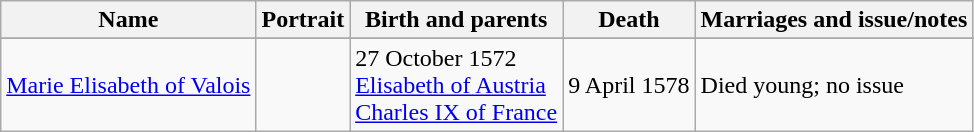<table class="wikitable">
<tr ->
<th>Name</th>
<th>Portrait</th>
<th>Birth and parents</th>
<th>Death</th>
<th>Marriages and issue/notes</th>
</tr>
<tr ->
</tr>
<tr>
<td><a href='#'>Marie Elisabeth of Valois</a></td>
<td></td>
<td>27 October 1572<br><a href='#'>Elisabeth of Austria</a><br><a href='#'>Charles IX of France</a></td>
<td>9 April 1578</td>
<td>Died young; no issue</td>
</tr>
</table>
